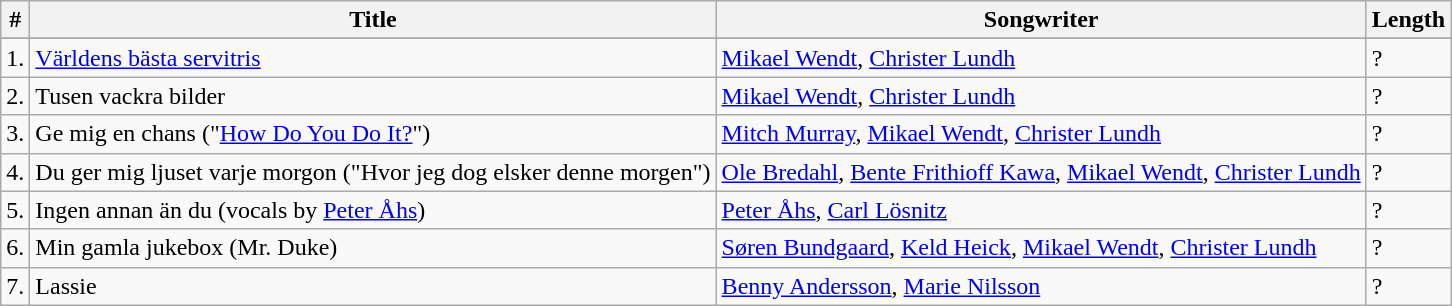<table class="wikitable">
<tr>
<th>#</th>
<th>Title</th>
<th>Songwriter</th>
<th>Length</th>
</tr>
<tr bgcolor="#ebf5ff">
</tr>
<tr>
<td>1.</td>
<td><a href='#'>Världens bästa servitris</a></td>
<td><a href='#'>Mikael Wendt</a>, <a href='#'>Christer Lundh</a></td>
<td>?</td>
</tr>
<tr>
<td>2.</td>
<td>Tusen vackra bilder</td>
<td><a href='#'>Mikael Wendt</a>, <a href='#'>Christer Lundh</a></td>
<td>?</td>
</tr>
<tr>
<td>3.</td>
<td>Ge mig en chans ("<a href='#'>How Do You Do It?</a>")</td>
<td><a href='#'>Mitch Murray</a>, <a href='#'>Mikael Wendt</a>, <a href='#'>Christer Lundh</a></td>
<td>?</td>
</tr>
<tr>
<td>4.</td>
<td>Du ger mig ljuset varje morgon ("Hvor jeg dog elsker denne morgen")</td>
<td><a href='#'>Ole Bredahl</a>, <a href='#'>Bente Frithioff Kawa</a>, <a href='#'>Mikael Wendt</a>, <a href='#'>Christer Lundh</a></td>
<td>?</td>
</tr>
<tr>
<td>5.</td>
<td>Ingen annan än du (vocals by <a href='#'>Peter Åhs</a>)</td>
<td><a href='#'>Peter Åhs</a>, <a href='#'>Carl Lösnitz</a></td>
<td>?</td>
</tr>
<tr>
<td>6.</td>
<td>Min gamla jukebox (Mr. Duke)</td>
<td><a href='#'>Søren Bundgaard</a>, <a href='#'>Keld Heick</a>, <a href='#'>Mikael Wendt</a>, <a href='#'>Christer Lundh</a></td>
<td>?</td>
</tr>
<tr>
<td>7.</td>
<td>Lassie</td>
<td><a href='#'>Benny Andersson</a>, <a href='#'>Marie Nilsson</a></td>
<td>?</td>
</tr>
</table>
